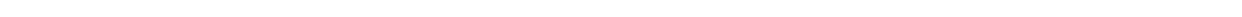<table style="width:1000px; text-align:center;">
<tr style="color:white;">
<td style="background:">5%</td>
<td style="background:"><strong>41.09%</strong></td>
<td style="background:"></td>
<td style="background:">30.38%</td>
<td style="background:">22.22%</td>
</tr>
<tr>
<td></td>
<td></td>
<td></td>
<td></td>
<td></td>
</tr>
</table>
